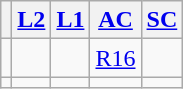<table class="wikitable" style="text-align:center;">
<tr>
<th></th>
<th><a href='#'>L2</a></th>
<th><a href='#'>L1</a></th>
<th><a href='#'>AC</a></th>
<th><a href='#'>SC</a></th>
</tr>
<tr>
<td></td>
<td><a href='#'></a></td>
<td></td>
<td><a href='#'>R16</a></td>
<td></td>
</tr>
<tr>
<td></td>
<td><a href='#'></a></td>
<td></td>
<td></td>
<td></td>
</tr>
</table>
